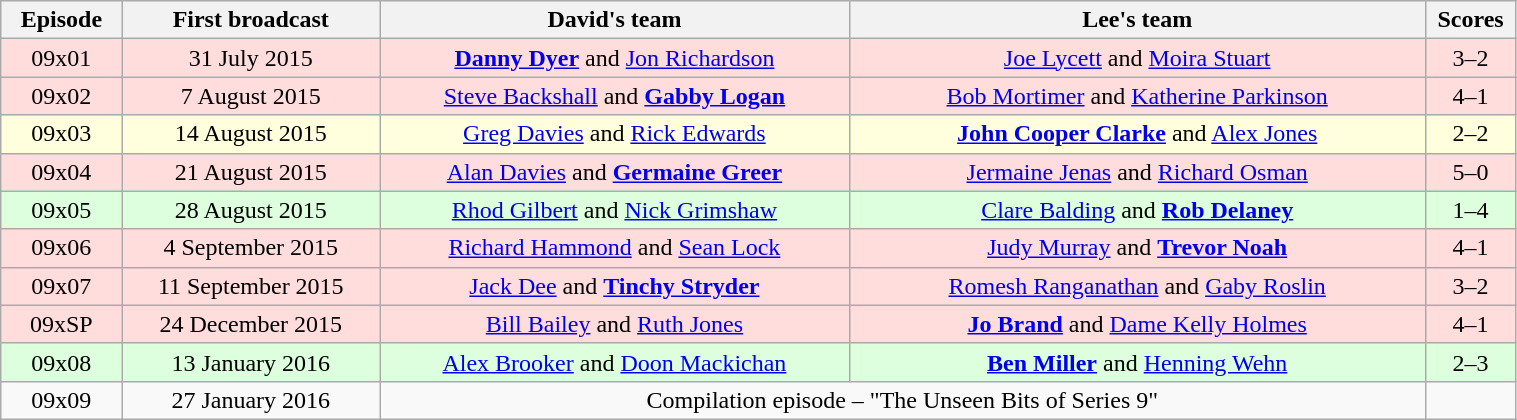<table class="wikitable"  style="width:80%; left:0 auto; text-align:center;">
<tr>
<th style="width:8%;">Episode</th>
<th style="width:17%;">First broadcast</th>
<th style="width:31%;">David's team</th>
<th style="width:38%;">Lee's team</th>
<th style="width:6%;">Scores</th>
</tr>
<tr style="background:#fdd;">
<td>09x01</td>
<td>31 July 2015</td>
<td><strong><a href='#'>Danny Dyer</a></strong> and <a href='#'>Jon Richardson</a></td>
<td><a href='#'>Joe Lycett</a> and <a href='#'>Moira Stuart</a></td>
<td>3–2</td>
</tr>
<tr style="background:#fdd;">
<td>09x02</td>
<td>7 August 2015</td>
<td><a href='#'>Steve Backshall</a> and <strong><a href='#'>Gabby Logan</a></strong></td>
<td><a href='#'>Bob Mortimer</a> and <a href='#'>Katherine Parkinson</a></td>
<td>4–1</td>
</tr>
<tr style="background:#ffd;">
<td>09x03</td>
<td>14 August 2015</td>
<td><a href='#'>Greg Davies</a> and <a href='#'>Rick Edwards</a></td>
<td><strong><a href='#'>John Cooper Clarke</a></strong> and <a href='#'>Alex Jones</a></td>
<td>2–2</td>
</tr>
<tr style="background:#fdd;">
<td>09x04</td>
<td>21 August 2015</td>
<td><a href='#'>Alan Davies</a> and <strong><a href='#'>Germaine Greer</a></strong></td>
<td><a href='#'>Jermaine Jenas</a> and <a href='#'>Richard Osman</a></td>
<td>5–0</td>
</tr>
<tr style="background:#dfd;">
<td>09x05</td>
<td>28 August 2015</td>
<td><a href='#'>Rhod Gilbert</a> and <a href='#'>Nick Grimshaw</a></td>
<td><a href='#'>Clare Balding</a> and <strong><a href='#'>Rob Delaney</a></strong></td>
<td>1–4</td>
</tr>
<tr style="background:#fdd;">
<td>09x06</td>
<td>4 September 2015</td>
<td><a href='#'>Richard Hammond</a> and <a href='#'>Sean Lock</a></td>
<td><a href='#'>Judy Murray</a> and <strong><a href='#'>Trevor Noah</a></strong></td>
<td>4–1</td>
</tr>
<tr style="background:#fdd;">
<td>09x07</td>
<td>11 September 2015</td>
<td><a href='#'>Jack Dee</a> and <strong><a href='#'>Tinchy Stryder</a></strong></td>
<td><a href='#'>Romesh Ranganathan</a> and <a href='#'>Gaby Roslin</a></td>
<td>3–2</td>
</tr>
<tr style="background:#fdd;">
<td>09xSP</td>
<td>24 December 2015</td>
<td><a href='#'>Bill Bailey</a> and <a href='#'>Ruth Jones</a></td>
<td><strong><a href='#'>Jo Brand</a></strong> and <a href='#'>Dame Kelly Holmes</a></td>
<td>4–1</td>
</tr>
<tr style="background:#dfd;">
<td>09x08</td>
<td>13 January 2016</td>
<td><a href='#'>Alex Brooker</a> and <a href='#'>Doon Mackichan</a></td>
<td><strong><a href='#'>Ben Miller</a></strong> and <a href='#'>Henning Wehn</a></td>
<td>2–3</td>
</tr>
<tr>
<td>09x09</td>
<td>27 January 2016</td>
<td colspan="2">Compilation episode – "The Unseen Bits of Series 9"</td>
<td></td>
</tr>
</table>
